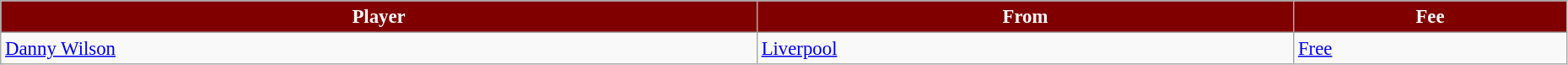<table class="wikitable" style="text-align:left; font-size:95%;width:98%;">
<tr>
<th style="background:maroon; color:white;">Player</th>
<th style="background:maroon; color:white;">From</th>
<th style="background:maroon; color:white;">Fee</th>
</tr>
<tr>
<td> <a href='#'>Danny Wilson</a></td>
<td> <a href='#'>Liverpool</a></td>
<td><a href='#'>Free</a></td>
</tr>
</table>
